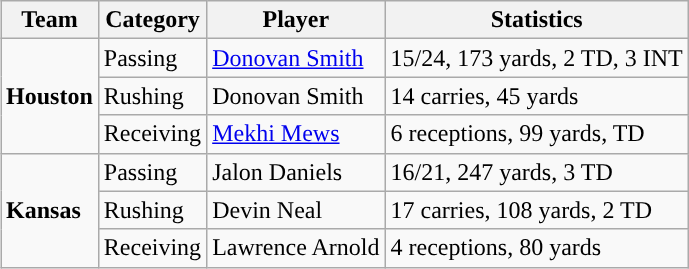<table class="wikitable" style="float: right;">
<tr>
<th>Team</th>
<th>Category</th>
<th>Player</th>
<th>Statistics</th>
</tr>
<tr>
<td rowspan=3><strong>Houston</strong></td>
<td>Passing</td>
<td><a href='#'>Donovan Smith</a></td>
<td>15/24, 173 yards, 2 TD, 3 INT</td>
</tr>
<tr>
<td>Rushing</td>
<td>Donovan Smith</td>
<td>14 carries, 45 yards</td>
</tr>
<tr>
<td>Receiving</td>
<td><a href='#'>Mekhi Mews</a></td>
<td>6 receptions, 99 yards, TD</td>
</tr>
<tr>
<td rowspan=3><strong>Kansas</strong></td>
<td>Passing</td>
<td>Jalon Daniels</td>
<td>16/21, 247 yards, 3 TD</td>
</tr>
<tr>
<td>Rushing</td>
<td>Devin Neal</td>
<td>17 carries, 108 yards, 2 TD</td>
</tr>
<tr>
<td>Receiving</td>
<td>Lawrence Arnold</td>
<td>4 receptions, 80 yards</td>
</tr>
</table>
